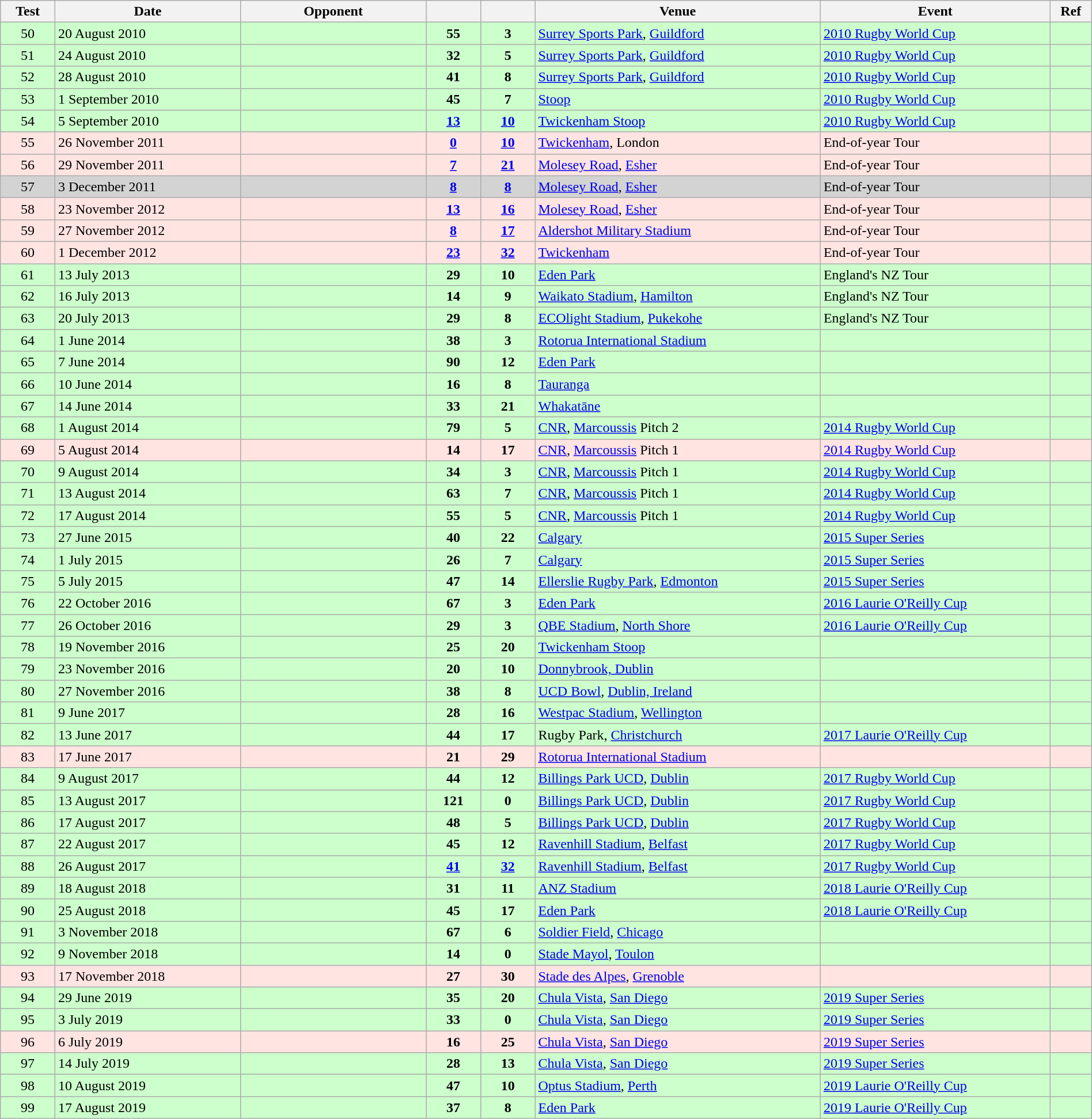<table class="wikitable sortable" style="width:100%">
<tr>
<th style="width:5%">Test</th>
<th style="width:17%">Date</th>
<th style="width:17%">Opponent</th>
<th style="width:5%"></th>
<th style="width:5%"></th>
<th>Venue</th>
<th>Event</th>
<th>Ref</th>
</tr>
<tr bgcolor=#ccffcc>
<td align=center>50</td>
<td>20 August 2010</td>
<td></td>
<td align="center"><strong>55</strong></td>
<td align="center"><strong>3</strong></td>
<td><a href='#'>Surrey Sports Park</a>, <a href='#'>Guildford</a></td>
<td><a href='#'>2010 Rugby World Cup</a></td>
<td></td>
</tr>
<tr bgcolor=#ccffcc>
<td align=center>51</td>
<td>24 August 2010</td>
<td></td>
<td align="center"><strong>32</strong></td>
<td align="center"><strong>5</strong></td>
<td><a href='#'>Surrey Sports Park</a>, <a href='#'>Guildford</a></td>
<td><a href='#'>2010 Rugby World Cup</a></td>
<td></td>
</tr>
<tr bgcolor=#ccffcc>
<td align=center>52</td>
<td>28 August 2010</td>
<td></td>
<td align="center"><strong>41</strong></td>
<td align="center"><strong>8</strong></td>
<td><a href='#'>Surrey Sports Park</a>, <a href='#'>Guildford</a></td>
<td><a href='#'>2010 Rugby World Cup</a></td>
<td></td>
</tr>
<tr bgcolor=#ccffcc>
<td align=center>53</td>
<td>1 September 2010</td>
<td></td>
<td align="center"><strong>45</strong></td>
<td align="center"><strong>7</strong></td>
<td><a href='#'>Stoop</a></td>
<td><a href='#'>2010 Rugby World Cup</a></td>
<td></td>
</tr>
<tr bgcolor=#ccffcc>
<td align=center>54</td>
<td>5 September 2010</td>
<td></td>
<td align="center"><strong><a href='#'>13</a></strong></td>
<td align="center"><strong><a href='#'>10</a></strong></td>
<td><a href='#'>Twickenham Stoop</a></td>
<td><a href='#'>2010 Rugby World Cup</a></td>
<td></td>
</tr>
<tr bgcolor="FFE4E1">
<td align=center>55</td>
<td>26 November 2011</td>
<td></td>
<td align="center"><strong><a href='#'>0</a></strong></td>
<td align="center"><strong><a href='#'>10</a></strong></td>
<td><a href='#'>Twickenham</a>, London</td>
<td>End-of-year Tour</td>
<td></td>
</tr>
<tr bgcolor="FFE4E1">
<td align=center>56</td>
<td>29 November 2011</td>
<td></td>
<td align="center"><strong><a href='#'>7</a></strong></td>
<td align="center"><strong><a href='#'>21</a></strong></td>
<td><a href='#'>Molesey Road</a>, <a href='#'>Esher</a></td>
<td>End-of-year Tour</td>
<td></td>
</tr>
<tr bgcolor=lightgrey>
<td align=center>57</td>
<td>3 December 2011</td>
<td></td>
<td align="center"><strong><a href='#'>8</a></strong></td>
<td align="center"><strong><a href='#'>8</a></strong></td>
<td><a href='#'>Molesey Road</a>, <a href='#'>Esher</a></td>
<td>End-of-year Tour</td>
<td></td>
</tr>
<tr bgcolor="FFE4E1">
<td align=center>58</td>
<td>23 November 2012</td>
<td></td>
<td align="center"><strong><a href='#'>13</a></strong></td>
<td align="center"><strong><a href='#'>16</a></strong></td>
<td><a href='#'>Molesey Road</a>, <a href='#'>Esher</a></td>
<td>End-of-year Tour</td>
<td></td>
</tr>
<tr bgcolor="FFE4E1">
<td align=center>59</td>
<td>27 November 2012</td>
<td></td>
<td align="center"><strong><a href='#'>8</a></strong></td>
<td align="center"><strong><a href='#'>17</a></strong></td>
<td><a href='#'>Aldershot Military Stadium</a></td>
<td>End-of-year Tour</td>
<td></td>
</tr>
<tr bgcolor="FFE4E1">
<td align=center>60</td>
<td>1 December 2012</td>
<td></td>
<td align="center"><strong><a href='#'>23</a></strong></td>
<td align="center"><strong><a href='#'>32</a></strong></td>
<td><a href='#'>Twickenham</a></td>
<td>End-of-year Tour</td>
<td></td>
</tr>
<tr bgcolor=#ccffcc>
<td align=center>61</td>
<td>13 July 2013</td>
<td></td>
<td align="center"><strong>29</strong></td>
<td align="center"><strong>10</strong></td>
<td><a href='#'>Eden Park</a></td>
<td>England's NZ Tour</td>
<td></td>
</tr>
<tr bgcolor=#ccffcc>
<td align=center>62</td>
<td>16 July 2013</td>
<td></td>
<td align="center"><strong>14</strong></td>
<td align="center"><strong>9</strong></td>
<td><a href='#'>Waikato Stadium</a>, <a href='#'>Hamilton</a></td>
<td>England's NZ Tour</td>
<td></td>
</tr>
<tr bgcolor=#ccffcc>
<td align=center>63</td>
<td>20 July 2013</td>
<td></td>
<td align="center"><strong>29</strong></td>
<td align="center"><strong>8</strong></td>
<td><a href='#'>ECOlight Stadium</a>, <a href='#'>Pukekohe</a></td>
<td>England's NZ Tour</td>
<td></td>
</tr>
<tr bgcolor=#ccffcc>
<td align=center>64</td>
<td>1 June 2014</td>
<td></td>
<td align="center"><strong>38</strong></td>
<td align="center"><strong>3</strong></td>
<td><a href='#'>Rotorua International Stadium</a></td>
<td></td>
<td></td>
</tr>
<tr bgcolor=#ccffcc>
<td align=center>65</td>
<td>7 June 2014</td>
<td></td>
<td align="center"><strong>90</strong></td>
<td align="center"><strong>12</strong></td>
<td><a href='#'>Eden Park</a></td>
<td></td>
<td></td>
</tr>
<tr bgcolor=#ccffcc>
<td align=center>66</td>
<td>10 June 2014</td>
<td></td>
<td align="center"><strong>16</strong></td>
<td align="center"><strong>8</strong></td>
<td><a href='#'>Tauranga</a></td>
<td></td>
<td></td>
</tr>
<tr bgcolor=#ccffcc>
<td align=center>67</td>
<td>14 June 2014</td>
<td></td>
<td align="center"><strong>33</strong></td>
<td align="center"><strong>21</strong></td>
<td><a href='#'>Whakatāne</a></td>
<td></td>
<td></td>
</tr>
<tr bgcolor=#ccffcc>
<td align=center>68</td>
<td>1 August 2014</td>
<td></td>
<td align="center"><strong>79</strong></td>
<td align="center"><strong>5</strong></td>
<td><a href='#'>CNR</a>, <a href='#'>Marcoussis</a> Pitch 2</td>
<td><a href='#'>2014 Rugby World Cup</a></td>
<td></td>
</tr>
<tr bgcolor="FFE4E1">
<td align=center>69</td>
<td>5 August 2014</td>
<td></td>
<td align="center"><strong>14</strong></td>
<td align="center"><strong>17</strong></td>
<td><a href='#'>CNR</a>, <a href='#'>Marcoussis</a> Pitch 1</td>
<td><a href='#'>2014 Rugby World Cup</a></td>
<td></td>
</tr>
<tr bgcolor=#ccffcc>
<td align=center>70</td>
<td>9 August 2014</td>
<td></td>
<td align="center"><strong>34</strong></td>
<td align="center"><strong>3</strong></td>
<td><a href='#'>CNR</a>, <a href='#'>Marcoussis</a> Pitch 1</td>
<td><a href='#'>2014 Rugby World Cup</a></td>
<td></td>
</tr>
<tr bgcolor=#ccffcc>
<td align=center>71</td>
<td>13 August 2014</td>
<td></td>
<td align="center"><strong>63</strong></td>
<td align="center"><strong>7</strong></td>
<td><a href='#'>CNR</a>, <a href='#'>Marcoussis</a> Pitch 1</td>
<td><a href='#'>2014 Rugby World Cup</a></td>
<td></td>
</tr>
<tr bgcolor=#ccffcc>
<td align=center>72</td>
<td>17 August 2014</td>
<td></td>
<td align="center"><strong>55</strong></td>
<td align="center"><strong>5</strong></td>
<td><a href='#'>CNR</a>, <a href='#'>Marcoussis</a> Pitch 1</td>
<td><a href='#'>2014 Rugby World Cup</a></td>
<td></td>
</tr>
<tr bgcolor=#ccffcc>
<td align=center>73</td>
<td>27 June 2015</td>
<td></td>
<td align="center"><strong>40</strong></td>
<td align="center"><strong>22</strong></td>
<td><a href='#'>Calgary</a></td>
<td><a href='#'>2015 Super Series</a></td>
<td></td>
</tr>
<tr bgcolor=#ccffcc>
<td align=center>74</td>
<td>1 July 2015</td>
<td></td>
<td align="center"><strong>26</strong></td>
<td align="center"><strong>7</strong></td>
<td><a href='#'>Calgary</a></td>
<td><a href='#'>2015 Super Series</a></td>
<td></td>
</tr>
<tr bgcolor=#ccffcc>
<td align=center>75</td>
<td>5 July 2015</td>
<td></td>
<td align="center"><strong>47</strong></td>
<td align="center"><strong>14</strong></td>
<td><a href='#'>Ellerslie Rugby Park</a>, <a href='#'>Edmonton</a></td>
<td><a href='#'>2015 Super Series</a></td>
<td></td>
</tr>
<tr bgcolor=#ccffcc>
<td align=center>76</td>
<td>22 October 2016</td>
<td></td>
<td align="center"><strong>67</strong></td>
<td align="center"><strong>3</strong></td>
<td><a href='#'>Eden Park</a></td>
<td><a href='#'>2016 Laurie O'Reilly Cup</a></td>
<td></td>
</tr>
<tr bgcolor=#ccffcc>
<td align=center>77</td>
<td>26 October 2016</td>
<td></td>
<td align="center"><strong>29</strong></td>
<td align="center"><strong>3</strong></td>
<td><a href='#'>QBE Stadium</a>, <a href='#'>North Shore</a></td>
<td><a href='#'>2016 Laurie O'Reilly Cup</a></td>
<td></td>
</tr>
<tr bgcolor=#ccffcc>
<td align=center>78</td>
<td>19 November 2016</td>
<td></td>
<td align="center"><strong>25</strong></td>
<td align="center"><strong>20</strong></td>
<td><a href='#'>Twickenham Stoop</a></td>
<td></td>
<td></td>
</tr>
<tr bgcolor=#ccffcc>
<td align=center>79</td>
<td>23 November 2016</td>
<td></td>
<td align="center"><strong>20</strong></td>
<td align="center"><strong>10</strong></td>
<td><a href='#'>Donnybrook, Dublin</a></td>
<td></td>
<td></td>
</tr>
<tr bgcolor=#ccffcc>
<td align=center>80</td>
<td>27 November 2016</td>
<td></td>
<td align="center"><strong>38</strong></td>
<td align="center"><strong>8</strong></td>
<td><a href='#'>UCD Bowl</a>, <a href='#'>Dublin, Ireland</a></td>
<td></td>
<td></td>
</tr>
<tr bgcolor=#ccffcc>
<td align=center>81</td>
<td>9 June 2017</td>
<td></td>
<td align="center"><strong>28</strong></td>
<td align="center"><strong>16</strong></td>
<td><a href='#'>Westpac Stadium</a>, <a href='#'>Wellington</a></td>
<td></td>
<td></td>
</tr>
<tr bgcolor=#ccffcc>
<td align=center>82</td>
<td>13 June 2017</td>
<td></td>
<td align="center"><strong>44</strong></td>
<td align="center"><strong>17</strong></td>
<td>Rugby Park, <a href='#'>Christchurch</a></td>
<td><a href='#'>2017 Laurie O'Reilly Cup</a></td>
<td></td>
</tr>
<tr bgcolor="FFE4E1">
<td align=center>83</td>
<td>17 June 2017</td>
<td></td>
<td align="center"><strong>21</strong></td>
<td align="center"><strong>29</strong></td>
<td><a href='#'>Rotorua International Stadium</a></td>
<td></td>
<td></td>
</tr>
<tr bgcolor=#ccffcc>
<td align=center>84</td>
<td>9 August 2017</td>
<td></td>
<td align="center"><strong>44</strong></td>
<td align="center"><strong>12</strong></td>
<td><a href='#'>Billings Park UCD</a>, <a href='#'>Dublin</a></td>
<td><a href='#'>2017 Rugby World Cup</a></td>
<td></td>
</tr>
<tr bgcolor=#ccffcc>
<td align=center>85</td>
<td>13 August 2017</td>
<td></td>
<td align="center"><strong>121</strong></td>
<td align="center"><strong>0</strong></td>
<td><a href='#'>Billings Park UCD</a>, <a href='#'>Dublin</a></td>
<td><a href='#'>2017 Rugby World Cup</a></td>
<td></td>
</tr>
<tr bgcolor=#ccffcc>
<td align=center>86</td>
<td>17 August 2017</td>
<td></td>
<td align="center"><strong>48</strong></td>
<td align="center"><strong>5</strong></td>
<td><a href='#'>Billings Park UCD</a>, <a href='#'>Dublin</a></td>
<td><a href='#'>2017 Rugby World Cup</a></td>
<td></td>
</tr>
<tr bgcolor=#ccffcc>
<td align=center>87</td>
<td>22 August 2017</td>
<td></td>
<td align="center"><strong>45</strong></td>
<td align="center"><strong>12</strong></td>
<td><a href='#'>Ravenhill Stadium</a>, <a href='#'>Belfast</a></td>
<td><a href='#'>2017 Rugby World Cup</a></td>
<td></td>
</tr>
<tr bgcolor=#ccffcc>
<td align=center>88</td>
<td>26 August 2017</td>
<td></td>
<td align="center"><strong><a href='#'>41</a></strong></td>
<td align="center"><strong><a href='#'>32</a></strong></td>
<td><a href='#'>Ravenhill Stadium</a>, <a href='#'>Belfast</a></td>
<td><a href='#'>2017 Rugby World Cup</a></td>
<td></td>
</tr>
<tr bgcolor=#ccffcc>
<td align=center>89</td>
<td>18 August 2018</td>
<td></td>
<td align="center"><strong>31</strong></td>
<td align="center"><strong>11</strong></td>
<td><a href='#'>ANZ Stadium</a></td>
<td><a href='#'>2018 Laurie O'Reilly Cup</a></td>
<td></td>
</tr>
<tr bgcolor=#ccffcc>
<td align=center>90</td>
<td>25 August 2018</td>
<td></td>
<td align="center"><strong>45</strong></td>
<td align="center"><strong>17</strong></td>
<td><a href='#'>Eden Park</a></td>
<td><a href='#'>2018 Laurie O'Reilly Cup</a></td>
<td></td>
</tr>
<tr bgcolor=#ccffcc>
<td align=center>91</td>
<td>3 November 2018</td>
<td></td>
<td align="center"><strong>67</strong></td>
<td align="center"><strong>6</strong></td>
<td><a href='#'>Soldier Field</a>, <a href='#'>Chicago</a></td>
<td></td>
<td></td>
</tr>
<tr bgcolor=#ccffcc>
<td align=center>92</td>
<td>9 November 2018</td>
<td></td>
<td align="center"><strong>14</strong></td>
<td align="center"><strong>0</strong></td>
<td><a href='#'>Stade Mayol</a>, <a href='#'>Toulon</a></td>
<td></td>
<td></td>
</tr>
<tr bgcolor="FFE4E1">
<td align=center>93</td>
<td>17 November 2018</td>
<td></td>
<td align="center"><strong>27</strong></td>
<td align="center"><strong>30</strong></td>
<td><a href='#'>Stade des Alpes</a>, <a href='#'>Grenoble</a></td>
<td></td>
<td></td>
</tr>
<tr bgcolor=#ccffcc>
<td align=center>94</td>
<td>29 June 2019</td>
<td></td>
<td align="center"><strong>35</strong></td>
<td align="center"><strong>20</strong></td>
<td><a href='#'>Chula Vista</a>, <a href='#'>San Diego</a></td>
<td><a href='#'>2019 Super Series</a></td>
<td></td>
</tr>
<tr bgcolor=#ccffcc>
<td align=center>95</td>
<td>3 July 2019</td>
<td></td>
<td align="center"><strong>33</strong></td>
<td align="center"><strong>0</strong></td>
<td><a href='#'>Chula Vista</a>, <a href='#'>San Diego</a></td>
<td><a href='#'>2019 Super Series</a></td>
<td></td>
</tr>
<tr bgcolor="FFE4E1">
<td align=center>96</td>
<td>6 July 2019</td>
<td></td>
<td align="center"><strong>16</strong></td>
<td align="center"><strong>25</strong></td>
<td><a href='#'>Chula Vista</a>, <a href='#'>San Diego</a></td>
<td><a href='#'>2019 Super Series</a></td>
<td></td>
</tr>
<tr bgcolor=#ccffcc>
<td align=center>97</td>
<td>14 July 2019</td>
<td></td>
<td align="center"><strong>28</strong></td>
<td align="center"><strong>13</strong></td>
<td><a href='#'>Chula Vista</a>, <a href='#'>San Diego</a></td>
<td><a href='#'>2019 Super Series</a></td>
<td></td>
</tr>
<tr bgcolor=#ccffcc>
<td align=center>98</td>
<td>10 August 2019</td>
<td></td>
<td align="center"><strong>47</strong></td>
<td align="center"><strong>10</strong></td>
<td><a href='#'>Optus Stadium</a>, <a href='#'>Perth</a></td>
<td><a href='#'>2019 Laurie O'Reilly Cup</a></td>
<td></td>
</tr>
<tr bgcolor=#ccffcc>
<td align=center>99</td>
<td>17 August 2019</td>
<td></td>
<td align="center"><strong>37</strong></td>
<td align="center"><strong>8</strong></td>
<td><a href='#'>Eden Park</a></td>
<td><a href='#'>2019 Laurie O'Reilly Cup</a></td>
<td></td>
</tr>
</table>
